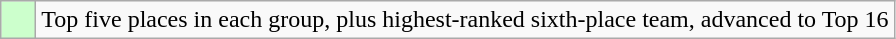<table class="wikitable">
<tr>
<td style="background:#cfc;">    </td>
<td>Top five places in each group, plus highest-ranked sixth-place team, advanced to Top 16</td>
</tr>
</table>
